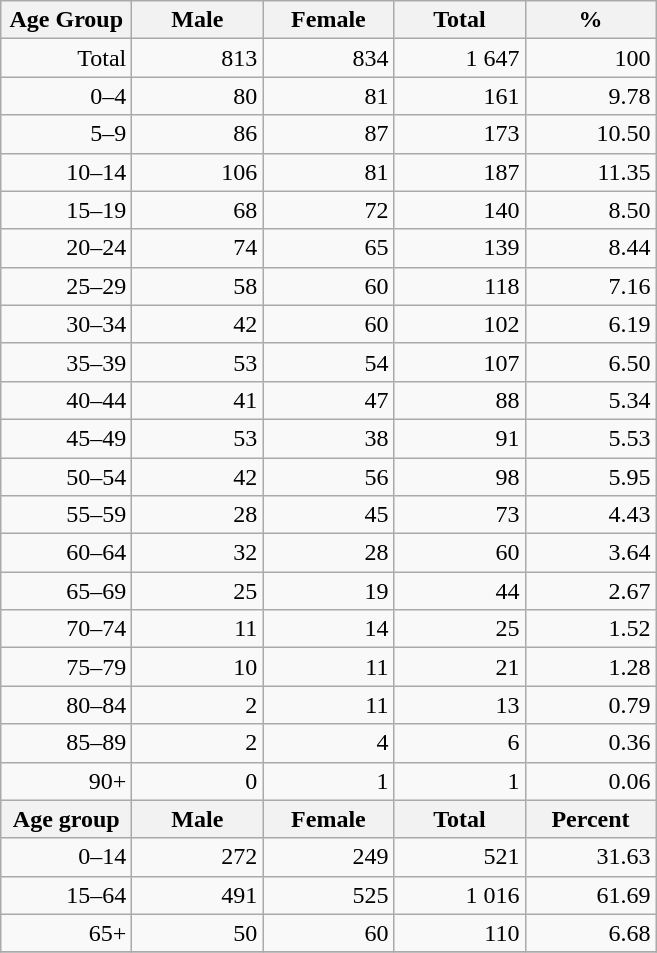<table class="wikitable">
<tr>
<th width="80pt">Age Group</th>
<th width="80pt">Male</th>
<th width="80pt">Female</th>
<th width="80pt">Total</th>
<th width="80pt">%</th>
</tr>
<tr>
<td align="right">Total</td>
<td align="right">813</td>
<td align="right">834</td>
<td align="right">1 647</td>
<td align="right">100</td>
</tr>
<tr>
<td align="right">0–4</td>
<td align="right">80</td>
<td align="right">81</td>
<td align="right">161</td>
<td align="right">9.78</td>
</tr>
<tr>
<td align="right">5–9</td>
<td align="right">86</td>
<td align="right">87</td>
<td align="right">173</td>
<td align="right">10.50</td>
</tr>
<tr>
<td align="right">10–14</td>
<td align="right">106</td>
<td align="right">81</td>
<td align="right">187</td>
<td align="right">11.35</td>
</tr>
<tr>
<td align="right">15–19</td>
<td align="right">68</td>
<td align="right">72</td>
<td align="right">140</td>
<td align="right">8.50</td>
</tr>
<tr>
<td align="right">20–24</td>
<td align="right">74</td>
<td align="right">65</td>
<td align="right">139</td>
<td align="right">8.44</td>
</tr>
<tr>
<td align="right">25–29</td>
<td align="right">58</td>
<td align="right">60</td>
<td align="right">118</td>
<td align="right">7.16</td>
</tr>
<tr>
<td align="right">30–34</td>
<td align="right">42</td>
<td align="right">60</td>
<td align="right">102</td>
<td align="right">6.19</td>
</tr>
<tr>
<td align="right">35–39</td>
<td align="right">53</td>
<td align="right">54</td>
<td align="right">107</td>
<td align="right">6.50</td>
</tr>
<tr>
<td align="right">40–44</td>
<td align="right">41</td>
<td align="right">47</td>
<td align="right">88</td>
<td align="right">5.34</td>
</tr>
<tr>
<td align="right">45–49</td>
<td align="right">53</td>
<td align="right">38</td>
<td align="right">91</td>
<td align="right">5.53</td>
</tr>
<tr>
<td align="right">50–54</td>
<td align="right">42</td>
<td align="right">56</td>
<td align="right">98</td>
<td align="right">5.95</td>
</tr>
<tr>
<td align="right">55–59</td>
<td align="right">28</td>
<td align="right">45</td>
<td align="right">73</td>
<td align="right">4.43</td>
</tr>
<tr>
<td align="right">60–64</td>
<td align="right">32</td>
<td align="right">28</td>
<td align="right">60</td>
<td align="right">3.64</td>
</tr>
<tr>
<td align="right">65–69</td>
<td align="right">25</td>
<td align="right">19</td>
<td align="right">44</td>
<td align="right">2.67</td>
</tr>
<tr>
<td align="right">70–74</td>
<td align="right">11</td>
<td align="right">14</td>
<td align="right">25</td>
<td align="right">1.52</td>
</tr>
<tr>
<td align="right">75–79</td>
<td align="right">10</td>
<td align="right">11</td>
<td align="right">21</td>
<td align="right">1.28</td>
</tr>
<tr>
<td align="right">80–84</td>
<td align="right">2</td>
<td align="right">11</td>
<td align="right">13</td>
<td align="right">0.79</td>
</tr>
<tr>
<td align="right">85–89</td>
<td align="right">2</td>
<td align="right">4</td>
<td align="right">6</td>
<td align="right">0.36</td>
</tr>
<tr>
<td align="right">90+</td>
<td align="right">0</td>
<td align="right">1</td>
<td align="right">1</td>
<td align="right">0.06</td>
</tr>
<tr>
<th width="50">Age group</th>
<th width="80pt">Male</th>
<th width="80">Female</th>
<th width="80">Total</th>
<th width="50">Percent</th>
</tr>
<tr>
<td align="right">0–14</td>
<td align="right">272</td>
<td align="right">249</td>
<td align="right">521</td>
<td align="right">31.63</td>
</tr>
<tr>
<td align="right">15–64</td>
<td align="right">491</td>
<td align="right">525</td>
<td align="right">1 016</td>
<td align="right">61.69</td>
</tr>
<tr>
<td align="right">65+</td>
<td align="right">50</td>
<td align="right">60</td>
<td align="right">110</td>
<td align="right">6.68</td>
</tr>
<tr>
</tr>
</table>
